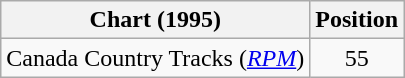<table class="wikitable sortable">
<tr>
<th scope="col">Chart (1995)</th>
<th scope="col">Position</th>
</tr>
<tr>
<td>Canada Country Tracks (<em><a href='#'>RPM</a></em>)</td>
<td align="center">55</td>
</tr>
</table>
